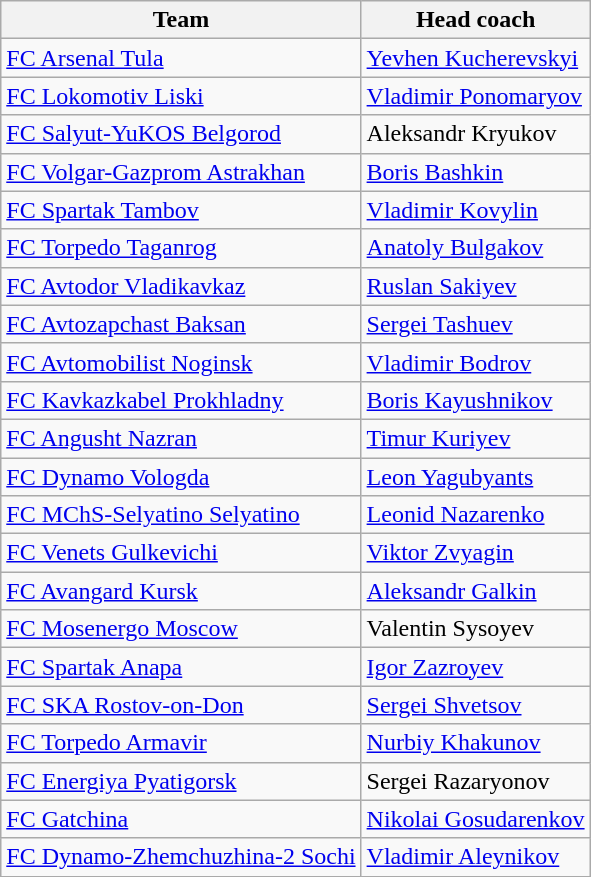<table class="wikitable">
<tr>
<th>Team</th>
<th>Head coach</th>
</tr>
<tr>
<td><a href='#'>FC Arsenal Tula</a></td>
<td> <a href='#'>Yevhen Kucherevskyi</a></td>
</tr>
<tr>
<td><a href='#'>FC Lokomotiv Liski</a></td>
<td><a href='#'>Vladimir Ponomaryov</a></td>
</tr>
<tr>
<td><a href='#'>FC Salyut-YuKOS Belgorod</a></td>
<td>Aleksandr Kryukov</td>
</tr>
<tr>
<td><a href='#'>FC Volgar-Gazprom Astrakhan</a></td>
<td><a href='#'>Boris Bashkin</a></td>
</tr>
<tr>
<td><a href='#'>FC Spartak Tambov</a></td>
<td><a href='#'>Vladimir Kovylin</a></td>
</tr>
<tr>
<td><a href='#'>FC Torpedo Taganrog</a></td>
<td><a href='#'>Anatoly Bulgakov</a></td>
</tr>
<tr>
<td><a href='#'>FC Avtodor Vladikavkaz</a></td>
<td><a href='#'>Ruslan Sakiyev</a></td>
</tr>
<tr>
<td><a href='#'>FC Avtozapchast Baksan</a></td>
<td><a href='#'>Sergei Tashuev</a></td>
</tr>
<tr>
<td><a href='#'>FC Avtomobilist Noginsk</a></td>
<td><a href='#'>Vladimir Bodrov</a></td>
</tr>
<tr>
<td><a href='#'>FC Kavkazkabel Prokhladny</a></td>
<td><a href='#'>Boris Kayushnikov</a></td>
</tr>
<tr>
<td><a href='#'>FC Angusht Nazran</a></td>
<td><a href='#'>Timur Kuriyev</a></td>
</tr>
<tr>
<td><a href='#'>FC Dynamo Vologda</a></td>
<td><a href='#'>Leon Yagubyants</a></td>
</tr>
<tr>
<td><a href='#'>FC MChS-Selyatino Selyatino</a></td>
<td><a href='#'>Leonid Nazarenko</a></td>
</tr>
<tr>
<td><a href='#'>FC Venets Gulkevichi</a></td>
<td><a href='#'>Viktor Zvyagin</a></td>
</tr>
<tr>
<td><a href='#'>FC Avangard Kursk</a></td>
<td><a href='#'>Aleksandr Galkin</a></td>
</tr>
<tr>
<td><a href='#'>FC Mosenergo Moscow</a></td>
<td>Valentin Sysoyev</td>
</tr>
<tr>
<td><a href='#'>FC Spartak Anapa</a></td>
<td><a href='#'>Igor Zazroyev</a></td>
</tr>
<tr>
<td><a href='#'>FC SKA Rostov-on-Don</a></td>
<td><a href='#'>Sergei Shvetsov</a></td>
</tr>
<tr>
<td><a href='#'>FC Torpedo Armavir</a></td>
<td><a href='#'>Nurbiy Khakunov</a></td>
</tr>
<tr>
<td><a href='#'>FC Energiya Pyatigorsk</a></td>
<td>Sergei Razaryonov</td>
</tr>
<tr>
<td><a href='#'>FC Gatchina</a></td>
<td><a href='#'>Nikolai Gosudarenkov</a></td>
</tr>
<tr>
<td><a href='#'>FC Dynamo-Zhemchuzhina-2 Sochi</a></td>
<td><a href='#'>Vladimir Aleynikov</a></td>
</tr>
<tr>
</tr>
</table>
